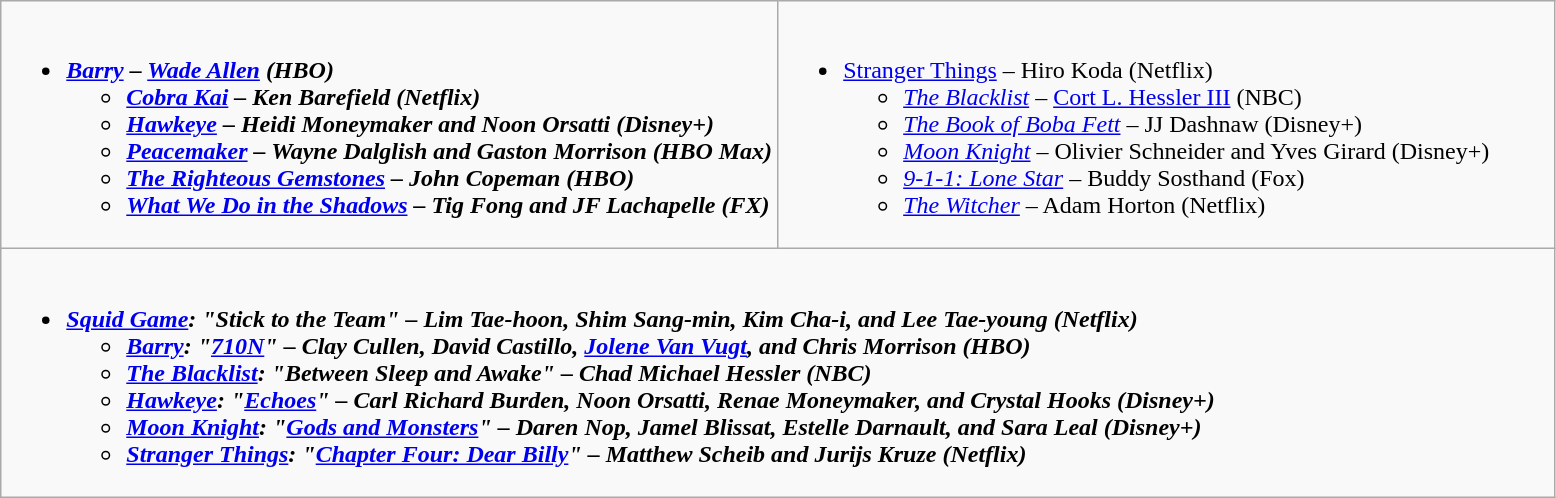<table class="wikitable">
<tr>
<td style="vertical-align:top;" width="50%"><br><ul><li><strong><em><a href='#'>Barry</a><em> – <a href='#'>Wade Allen</a> (HBO)<strong><ul><li></em><a href='#'>Cobra Kai</a><em> – Ken Barefield (Netflix)</li><li></em><a href='#'>Hawkeye</a><em> – Heidi Moneymaker and Noon Orsatti (Disney+)</li><li></em><a href='#'>Peacemaker</a><em> – Wayne Dalglish and Gaston Morrison (HBO Max)</li><li></em><a href='#'>The Righteous Gemstones</a><em> – John Copeman (HBO)</li><li></em><a href='#'>What We Do in the Shadows</a><em> – Tig Fong and JF Lachapelle (FX)</li></ul></li></ul></td>
<td style="vertical-align:top;" width="50%"><br><ul><li></em></strong><a href='#'>Stranger Things</a></em> – Hiro Koda (Netflix)</strong><ul><li><em><a href='#'>The Blacklist</a></em> – <a href='#'>Cort L. Hessler III</a> (NBC)</li><li><em><a href='#'>The Book of Boba Fett</a></em> – JJ Dashnaw (Disney+)</li><li><em><a href='#'>Moon Knight</a></em> – Olivier Schneider and Yves Girard (Disney+)</li><li><em><a href='#'>9-1-1: Lone Star</a></em> – Buddy Sosthand (Fox)</li><li><em><a href='#'>The Witcher</a></em> – Adam Horton (Netflix)</li></ul></li></ul></td>
</tr>
<tr>
<td style="vertical-align:top;" width="50%" colspan="2"><br><ul><li><strong><em><a href='#'>Squid Game</a><em>: "Stick to the Team" – Lim Tae-hoon, Shim Sang-min, Kim Cha-i, and Lee Tae-young (Netflix)<strong><ul><li></em><a href='#'>Barry</a><em>: "<a href='#'>710N</a>" – Clay Cullen, David Castillo, <a href='#'>Jolene Van Vugt</a>, and Chris Morrison (HBO)</li><li></em><a href='#'>The Blacklist</a><em>: "Between Sleep and Awake" – Chad Michael Hessler (NBC)</li><li></em><a href='#'>Hawkeye</a><em>: "<a href='#'>Echoes</a>" – Carl Richard Burden, Noon Orsatti, Renae Moneymaker, and Crystal Hooks (Disney+)</li><li></em><a href='#'>Moon Knight</a><em>: "<a href='#'>Gods and Monsters</a>" – Daren Nop, Jamel Blissat, Estelle Darnault, and Sara Leal (Disney+)</li><li></em><a href='#'>Stranger Things</a><em>: "<a href='#'>Chapter Four: Dear Billy</a>" – Matthew Scheib and Jurijs Kruze (Netflix)</li></ul></li></ul></td>
</tr>
</table>
